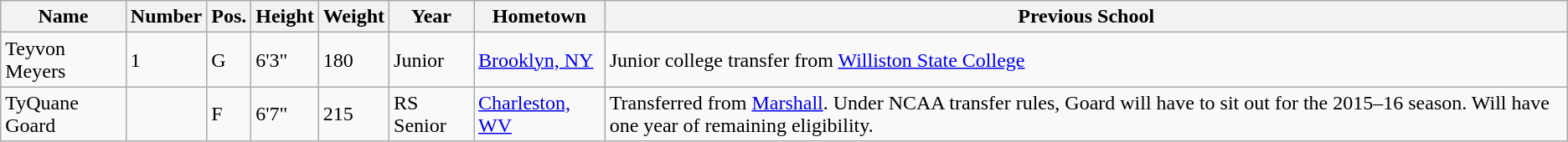<table class="wikitable sortable" border="1">
<tr>
<th>Name</th>
<th>Number</th>
<th>Pos.</th>
<th>Height</th>
<th>Weight</th>
<th>Year</th>
<th>Hometown</th>
<th class="unsortable">Previous School</th>
</tr>
<tr>
<td>Teyvon Meyers</td>
<td>1</td>
<td>G</td>
<td>6'3"</td>
<td>180</td>
<td>Junior</td>
<td><a href='#'>Brooklyn, NY</a></td>
<td>Junior college transfer from <a href='#'>Williston State College</a></td>
</tr>
<tr>
<td>TyQuane Goard</td>
<td></td>
<td>F</td>
<td>6'7"</td>
<td>215</td>
<td>RS Senior</td>
<td><a href='#'>Charleston, WV</a></td>
<td>Transferred from <a href='#'>Marshall</a>. Under NCAA transfer rules, Goard will have to sit out for the 2015–16 season. Will have one year of remaining eligibility.</td>
</tr>
</table>
